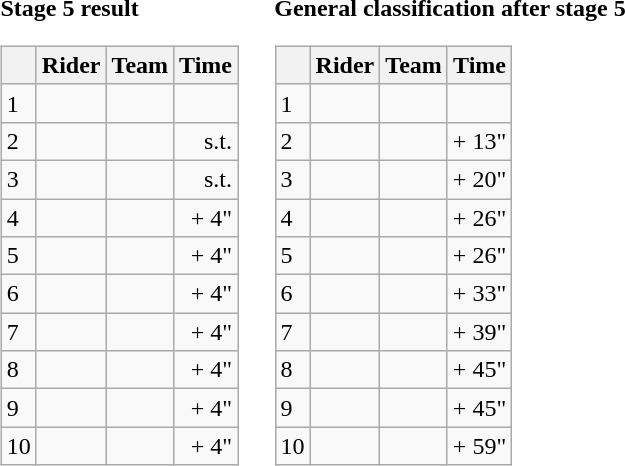<table>
<tr>
<td><strong>Stage 5 result</strong><br><table class="wikitable">
<tr>
<th></th>
<th>Rider</th>
<th>Team</th>
<th>Time</th>
</tr>
<tr>
<td>1</td>
<td></td>
<td></td>
<td align="right"></td>
</tr>
<tr>
<td>2</td>
<td></td>
<td></td>
<td align="right">s.t.</td>
</tr>
<tr>
<td>3</td>
<td></td>
<td></td>
<td align="right">s.t.</td>
</tr>
<tr>
<td>4</td>
<td></td>
<td></td>
<td align="right">+ 4"</td>
</tr>
<tr>
<td>5</td>
<td></td>
<td></td>
<td align="right">+ 4"</td>
</tr>
<tr>
<td>6</td>
<td></td>
<td></td>
<td align="right">+ 4"</td>
</tr>
<tr>
<td>7</td>
<td> </td>
<td></td>
<td align="right">+ 4"</td>
</tr>
<tr>
<td>8</td>
<td></td>
<td></td>
<td align="right">+ 4"</td>
</tr>
<tr>
<td>9</td>
<td></td>
<td></td>
<td align="right">+ 4"</td>
</tr>
<tr>
<td>10</td>
<td></td>
<td></td>
<td align="right">+ 4"</td>
</tr>
</table>
</td>
<td></td>
<td><strong>General classification after stage 5</strong><br><table class="wikitable">
<tr>
<th></th>
<th>Rider</th>
<th>Team</th>
<th>Time</th>
</tr>
<tr>
<td>1</td>
<td> </td>
<td></td>
<td align="right"></td>
</tr>
<tr>
<td>2</td>
<td></td>
<td></td>
<td align="right">+ 13"</td>
</tr>
<tr>
<td>3</td>
<td> </td>
<td></td>
<td align="right">+ 20"</td>
</tr>
<tr>
<td>4</td>
<td></td>
<td></td>
<td align="right">+ 26"</td>
</tr>
<tr>
<td>5</td>
<td></td>
<td></td>
<td align="right">+ 26"</td>
</tr>
<tr>
<td>6</td>
<td></td>
<td></td>
<td align="right">+ 33"</td>
</tr>
<tr>
<td>7</td>
<td></td>
<td></td>
<td align="right">+ 39"</td>
</tr>
<tr>
<td>8</td>
<td></td>
<td></td>
<td align="right">+ 45"</td>
</tr>
<tr>
<td>9</td>
<td></td>
<td></td>
<td align="right">+ 45"</td>
</tr>
<tr>
<td>10</td>
<td></td>
<td></td>
<td align="right">+ 59"</td>
</tr>
</table>
</td>
</tr>
</table>
